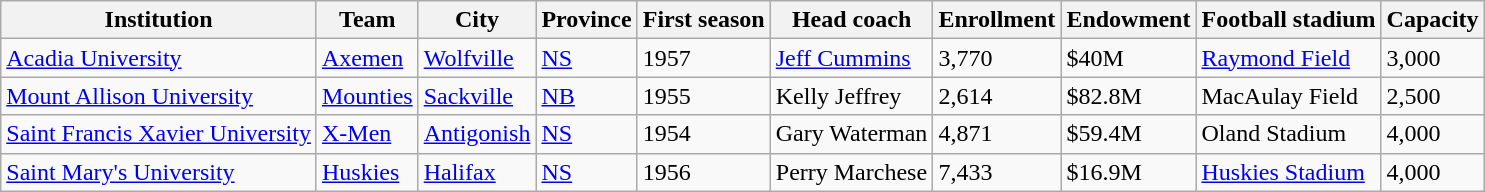<table class="wikitable">
<tr>
<th>Institution</th>
<th>Team</th>
<th>City</th>
<th>Province</th>
<th>First season</th>
<th>Head coach</th>
<th>Enrollment</th>
<th>Endowment</th>
<th>Football stadium</th>
<th>Capacity</th>
</tr>
<tr>
<td><a href='#'>Acadia University</a></td>
<td><a href='#'>Axemen</a></td>
<td><a href='#'>Wolfville</a></td>
<td><a href='#'>NS</a></td>
<td>1957</td>
<td><a href='#'>Jeff Cummins</a></td>
<td>3,770</td>
<td>$40M</td>
<td><a href='#'>Raymond Field</a></td>
<td>3,000</td>
</tr>
<tr>
<td><a href='#'>Mount Allison University</a></td>
<td><a href='#'>Mounties</a></td>
<td><a href='#'>Sackville</a></td>
<td><a href='#'>NB</a></td>
<td>1955</td>
<td>Kelly Jeffrey</td>
<td>2,614</td>
<td>$82.8M</td>
<td>MacAulay Field</td>
<td>2,500</td>
</tr>
<tr>
<td><a href='#'>Saint Francis Xavier University</a></td>
<td><a href='#'>X-Men</a></td>
<td><a href='#'>Antigonish</a></td>
<td><a href='#'>NS</a></td>
<td>1954</td>
<td>Gary Waterman</td>
<td>4,871</td>
<td>$59.4M</td>
<td>Oland Stadium</td>
<td>4,000</td>
</tr>
<tr>
<td><a href='#'>Saint Mary's University</a></td>
<td><a href='#'>Huskies</a></td>
<td><a href='#'>Halifax</a></td>
<td><a href='#'>NS</a></td>
<td>1956</td>
<td>Perry Marchese</td>
<td>7,433</td>
<td>$16.9M</td>
<td><a href='#'>Huskies Stadium</a></td>
<td>4,000</td>
</tr>
</table>
